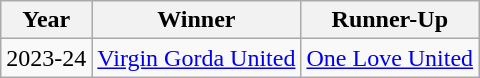<table class="wikitable">
<tr>
<th>Year</th>
<th>Winner</th>
<th>Runner-Up</th>
</tr>
<tr>
<td align=center>2023-24</td>
<td align="left"><a href='#'>Virgin Gorda United</a></td>
<td align="left"><a href='#'>One Love United</a></td>
</tr>
</table>
